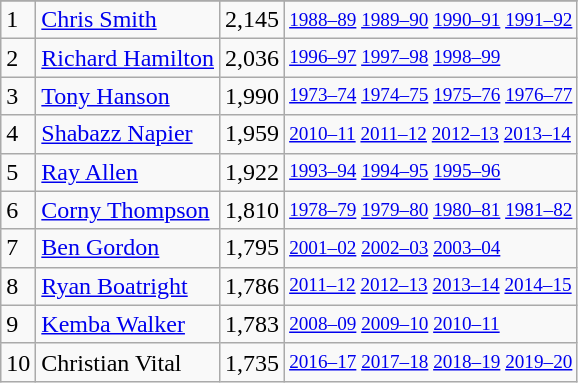<table class="wikitable">
<tr>
</tr>
<tr>
<td>1</td>
<td><a href='#'>Chris Smith</a></td>
<td>2,145</td>
<td style="font-size:80%;"><a href='#'>1988–89</a> <a href='#'>1989–90</a> <a href='#'>1990–91</a> <a href='#'>1991–92</a></td>
</tr>
<tr>
<td>2</td>
<td><a href='#'>Richard Hamilton</a></td>
<td>2,036</td>
<td style="font-size:80%;"><a href='#'>1996–97</a> <a href='#'>1997–98</a> <a href='#'>1998–99</a></td>
</tr>
<tr>
<td>3</td>
<td><a href='#'>Tony Hanson</a></td>
<td>1,990</td>
<td style="font-size:80%;"><a href='#'>1973–74</a> <a href='#'>1974–75</a> <a href='#'>1975–76</a> <a href='#'>1976–77</a></td>
</tr>
<tr>
<td>4</td>
<td><a href='#'>Shabazz Napier</a></td>
<td>1,959</td>
<td style="font-size:80%;"><a href='#'>2010–11</a> <a href='#'>2011–12</a> <a href='#'>2012–13</a> <a href='#'>2013–14</a></td>
</tr>
<tr>
<td>5</td>
<td><a href='#'>Ray Allen</a></td>
<td>1,922</td>
<td style="font-size:80%;"><a href='#'>1993–94</a> <a href='#'>1994–95</a> <a href='#'>1995–96</a></td>
</tr>
<tr>
<td>6</td>
<td><a href='#'>Corny Thompson</a></td>
<td>1,810</td>
<td style="font-size:80%;"><a href='#'>1978–79</a> <a href='#'>1979–80</a> <a href='#'>1980–81</a> <a href='#'>1981–82</a></td>
</tr>
<tr>
<td>7</td>
<td><a href='#'>Ben Gordon</a></td>
<td>1,795</td>
<td style="font-size:80%;"><a href='#'>2001–02</a> <a href='#'>2002–03</a> <a href='#'>2003–04</a></td>
</tr>
<tr>
<td>8</td>
<td><a href='#'>Ryan Boatright</a></td>
<td>1,786</td>
<td style="font-size:80%;"><a href='#'>2011–12</a> <a href='#'>2012–13</a> <a href='#'>2013–14</a> <a href='#'>2014–15</a></td>
</tr>
<tr>
<td>9</td>
<td><a href='#'>Kemba Walker</a></td>
<td>1,783</td>
<td style="font-size:80%;"><a href='#'>2008–09</a> <a href='#'>2009–10</a> <a href='#'>2010–11</a></td>
</tr>
<tr>
<td>10</td>
<td>Christian Vital</td>
<td>1,735</td>
<td style="font-size:80%;"><a href='#'>2016–17</a> <a href='#'>2017–18</a> <a href='#'>2018–19</a> <a href='#'>2019–20</a></td>
</tr>
</table>
